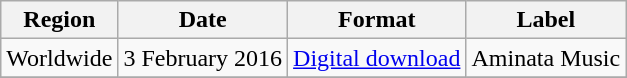<table class=wikitable>
<tr>
<th>Region</th>
<th>Date</th>
<th>Format</th>
<th>Label</th>
</tr>
<tr>
<td>Worldwide</td>
<td>3 February 2016</td>
<td><a href='#'>Digital download</a></td>
<td>Aminata Music</td>
</tr>
<tr>
</tr>
</table>
